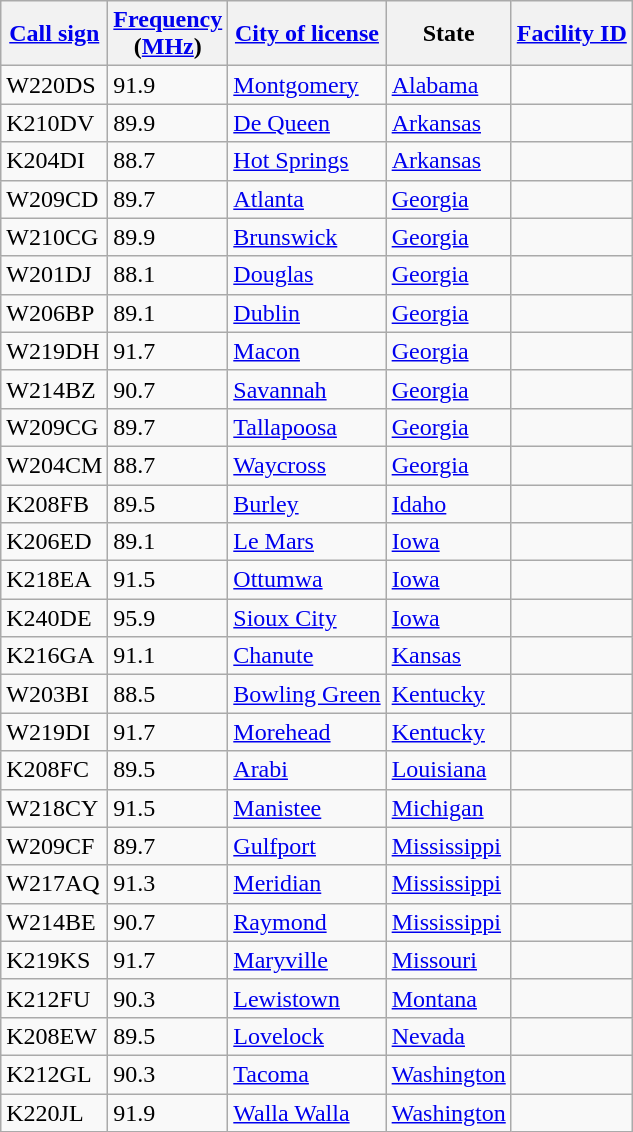<table class="wikitable sortable">
<tr>
<th><a href='#'>Call sign</a></th>
<th data-sort-type="number"><a href='#'>Frequency</a><br>(<a href='#'>MHz</a>)</th>
<th><a href='#'>City of license</a></th>
<th>State</th>
<th data-sort-type="number"><a href='#'>Facility ID</a></th>
</tr>
<tr>
<td>W220DS</td>
<td>91.9</td>
<td><a href='#'>Montgomery</a></td>
<td><a href='#'>Alabama</a></td>
<td></td>
</tr>
<tr>
<td>K210DV</td>
<td>89.9</td>
<td><a href='#'>De Queen</a></td>
<td><a href='#'>Arkansas</a></td>
<td></td>
</tr>
<tr>
<td>K204DI</td>
<td>88.7</td>
<td><a href='#'>Hot Springs</a></td>
<td><a href='#'>Arkansas</a></td>
<td></td>
</tr>
<tr>
<td>W209CD</td>
<td>89.7</td>
<td><a href='#'>Atlanta</a></td>
<td><a href='#'>Georgia</a></td>
<td></td>
</tr>
<tr>
<td>W210CG</td>
<td>89.9</td>
<td><a href='#'>Brunswick</a></td>
<td><a href='#'>Georgia</a></td>
<td></td>
</tr>
<tr>
<td>W201DJ</td>
<td>88.1</td>
<td><a href='#'>Douglas</a></td>
<td><a href='#'>Georgia</a></td>
<td></td>
</tr>
<tr>
<td>W206BP</td>
<td>89.1</td>
<td><a href='#'>Dublin</a></td>
<td><a href='#'>Georgia</a></td>
<td></td>
</tr>
<tr>
<td>W219DH</td>
<td>91.7</td>
<td><a href='#'>Macon</a></td>
<td><a href='#'>Georgia</a></td>
<td></td>
</tr>
<tr>
<td>W214BZ</td>
<td>90.7</td>
<td><a href='#'>Savannah</a></td>
<td><a href='#'>Georgia</a></td>
<td></td>
</tr>
<tr>
<td>W209CG</td>
<td>89.7</td>
<td><a href='#'>Tallapoosa</a></td>
<td><a href='#'>Georgia</a></td>
<td></td>
</tr>
<tr>
<td>W204CM</td>
<td>88.7</td>
<td><a href='#'>Waycross</a></td>
<td><a href='#'>Georgia</a></td>
<td></td>
</tr>
<tr>
<td>K208FB</td>
<td>89.5</td>
<td><a href='#'>Burley</a></td>
<td><a href='#'>Idaho</a></td>
<td></td>
</tr>
<tr>
<td>K206ED</td>
<td>89.1</td>
<td><a href='#'>Le Mars</a></td>
<td><a href='#'>Iowa</a></td>
<td></td>
</tr>
<tr>
<td>K218EA</td>
<td>91.5</td>
<td><a href='#'>Ottumwa</a></td>
<td><a href='#'>Iowa</a></td>
<td></td>
</tr>
<tr>
<td>K240DE</td>
<td>95.9</td>
<td><a href='#'>Sioux City</a></td>
<td><a href='#'>Iowa</a></td>
<td></td>
</tr>
<tr>
<td>K216GA</td>
<td>91.1</td>
<td><a href='#'>Chanute</a></td>
<td><a href='#'>Kansas</a></td>
<td></td>
</tr>
<tr>
<td>W203BI</td>
<td>88.5</td>
<td><a href='#'>Bowling Green</a></td>
<td><a href='#'>Kentucky</a></td>
<td></td>
</tr>
<tr>
<td>W219DI</td>
<td>91.7</td>
<td><a href='#'>Morehead</a></td>
<td><a href='#'>Kentucky</a></td>
<td></td>
</tr>
<tr>
<td>K208FC</td>
<td>89.5</td>
<td><a href='#'>Arabi</a></td>
<td><a href='#'>Louisiana</a></td>
<td></td>
</tr>
<tr>
<td>W218CY</td>
<td>91.5</td>
<td><a href='#'>Manistee</a></td>
<td><a href='#'>Michigan</a></td>
<td></td>
</tr>
<tr>
<td>W209CF</td>
<td>89.7</td>
<td><a href='#'>Gulfport</a></td>
<td><a href='#'>Mississippi</a></td>
<td></td>
</tr>
<tr>
<td>W217AQ</td>
<td>91.3</td>
<td><a href='#'>Meridian</a></td>
<td><a href='#'>Mississippi</a></td>
<td></td>
</tr>
<tr>
<td>W214BE</td>
<td>90.7</td>
<td><a href='#'>Raymond</a></td>
<td><a href='#'>Mississippi</a></td>
<td></td>
</tr>
<tr>
<td>K219KS</td>
<td>91.7</td>
<td><a href='#'>Maryville</a></td>
<td><a href='#'>Missouri</a></td>
<td></td>
</tr>
<tr>
<td>K212FU</td>
<td>90.3</td>
<td><a href='#'>Lewistown</a></td>
<td><a href='#'>Montana</a></td>
<td></td>
</tr>
<tr>
<td>K208EW</td>
<td>89.5</td>
<td><a href='#'>Lovelock</a></td>
<td><a href='#'>Nevada</a></td>
<td></td>
</tr>
<tr>
<td>K212GL</td>
<td>90.3</td>
<td><a href='#'>Tacoma</a></td>
<td><a href='#'>Washington</a></td>
<td></td>
</tr>
<tr>
<td>K220JL</td>
<td>91.9</td>
<td><a href='#'>Walla Walla</a></td>
<td><a href='#'>Washington</a></td>
<td></td>
</tr>
</table>
